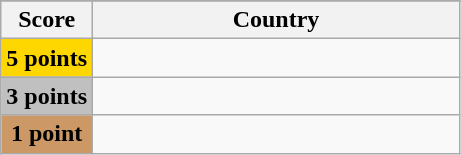<table class="wikitable">
<tr>
</tr>
<tr>
<th scope="col" width="20%">Score</th>
<th scope="col">Country</th>
</tr>
<tr>
<th scope="row" style="background:gold">5 points</th>
<td></td>
</tr>
<tr>
<th scope="row" style="background:silver">3 points</th>
<td></td>
</tr>
<tr>
<th scope="row" style="background:#CC9966">1 point</th>
<td></td>
</tr>
</table>
